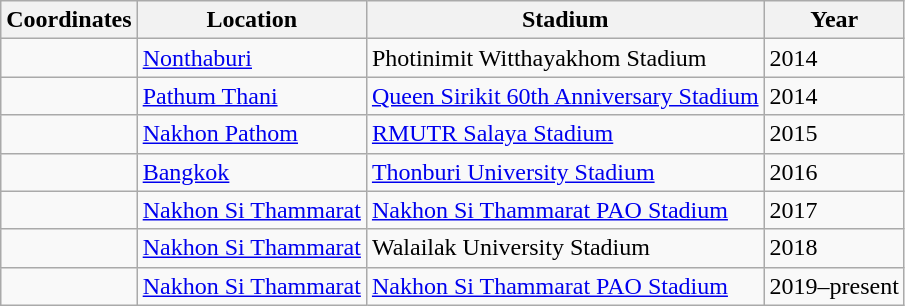<table class="wikitable sortable">
<tr>
<th>Coordinates</th>
<th>Location</th>
<th>Stadium</th>
<th>Year</th>
</tr>
<tr>
<td></td>
<td><a href='#'>Nonthaburi</a></td>
<td>Photinimit Witthayakhom Stadium</td>
<td>2014</td>
</tr>
<tr>
<td></td>
<td><a href='#'>Pathum Thani</a></td>
<td><a href='#'>Queen Sirikit 60th Anniversary Stadium</a></td>
<td>2014</td>
</tr>
<tr>
<td></td>
<td><a href='#'>Nakhon Pathom</a></td>
<td><a href='#'>RMUTR Salaya Stadium</a></td>
<td>2015</td>
</tr>
<tr>
<td></td>
<td><a href='#'>Bangkok</a></td>
<td><a href='#'>Thonburi University Stadium</a></td>
<td>2016</td>
</tr>
<tr>
<td></td>
<td><a href='#'>Nakhon Si Thammarat</a></td>
<td><a href='#'>Nakhon Si Thammarat PAO Stadium</a></td>
<td>2017</td>
</tr>
<tr>
<td></td>
<td><a href='#'>Nakhon Si Thammarat</a></td>
<td>Walailak University Stadium</td>
<td>2018</td>
</tr>
<tr>
<td></td>
<td><a href='#'>Nakhon Si Thammarat</a></td>
<td><a href='#'>Nakhon Si Thammarat PAO Stadium</a></td>
<td>2019–present</td>
</tr>
</table>
